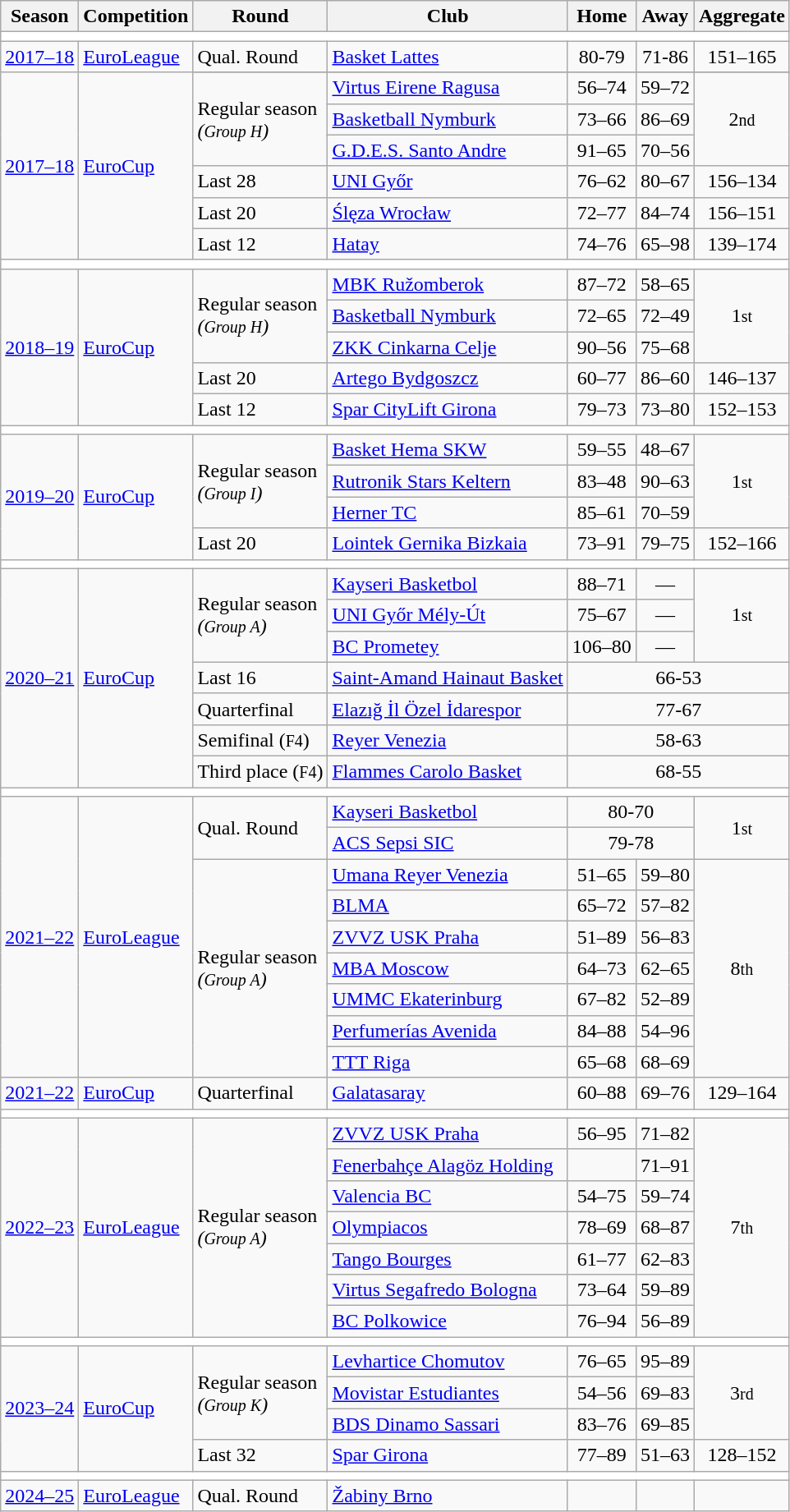<table class="wikitable collapsible collapsed" align="center" style="text-align:left;">
<tr>
<th>Season</th>
<th>Competition</th>
<th>Round</th>
<th>Club</th>
<th>Home</th>
<th>Away</th>
<th>Aggregate</th>
</tr>
<tr>
<td colspan=7 style="text-align: center;" bgcolor=white></td>
</tr>
<tr>
<td><a href='#'>2017–18</a></td>
<td><a href='#'>EuroLeague</a></td>
<td>Qual. Round</td>
<td> <a href='#'>Basket Lattes</a></td>
<td align=center>80-79</td>
<td align=center>71-86</td>
<td align=center>151–165</td>
</tr>
<tr>
<td rowspan=7><a href='#'>2017–18</a></td>
<td rowspan=7><a href='#'>EuroCup</a></td>
</tr>
<tr>
<td rowspan=3>Regular season<br><em>(<small>Group H</small>)</em></td>
<td> <a href='#'>Virtus Eirene Ragusa</a></td>
<td align=center>56–74</td>
<td align=center>59–72</td>
<td align=center rowspan=3>2<small>nd</small> </td>
</tr>
<tr>
<td> <a href='#'>Basketball Nymburk</a></td>
<td align=center>73–66</td>
<td align=center>86–69</td>
</tr>
<tr>
<td> <a href='#'>G.D.E.S. Santo Andre</a></td>
<td align=center>91–65</td>
<td align=center>70–56</td>
</tr>
<tr>
<td>Last 28</td>
<td> <a href='#'>UNI Győr</a></td>
<td align=center>76–62</td>
<td align=center>80–67</td>
<td align=center>156–134</td>
</tr>
<tr>
<td>Last 20</td>
<td> <a href='#'>Ślęza Wrocław</a></td>
<td align=center>72–77</td>
<td align=center>84–74</td>
<td align=center>156–151</td>
</tr>
<tr>
<td>Last 12</td>
<td> <a href='#'>Hatay</a></td>
<td align=center>74–76</td>
<td align=center>65–98</td>
<td align=center>139–174</td>
</tr>
<tr>
<td colspan=7 style="text-align: center;" bgcolor=white></td>
</tr>
<tr>
<td rowspan=5><a href='#'>2018–19</a></td>
<td rowspan=5><a href='#'>EuroCup</a></td>
<td rowspan=3>Regular season<br><em>(<small>Group H</small>)</em></td>
<td> <a href='#'>MBK Ružomberok</a></td>
<td align=center>87–72</td>
<td align=center>58–65</td>
<td align=center rowspan=3>1<small>st</small> </td>
</tr>
<tr>
<td> <a href='#'>Basketball Nymburk</a></td>
<td align=center>72–65</td>
<td align=center>72–49</td>
</tr>
<tr>
<td> <a href='#'>ZKK Cinkarna Celje</a></td>
<td align=center>90–56</td>
<td align=center>75–68</td>
</tr>
<tr>
<td>Last 20</td>
<td> <a href='#'>Artego Bydgoszcz</a></td>
<td align=center>60–77</td>
<td align=center>86–60</td>
<td align=center>146–137</td>
</tr>
<tr>
<td>Last 12</td>
<td> <a href='#'>Spar CityLift Girona</a></td>
<td align=center>79–73</td>
<td align=center>73–80</td>
<td align=center>152–153</td>
</tr>
<tr>
<td colspan=7 style="text-align: center;" bgcolor=white></td>
</tr>
<tr>
<td rowspan=4><a href='#'>2019–20</a></td>
<td rowspan=4><a href='#'>EuroCup</a></td>
<td rowspan=3>Regular season<br><em>(<small>Group I</small>)</em></td>
<td> <a href='#'>Basket Hema SKW</a></td>
<td align=center>59–55</td>
<td align=center>48–67</td>
<td align=center rowspan=3>1<small>st</small> </td>
</tr>
<tr>
<td> <a href='#'>Rutronik Stars Keltern</a></td>
<td align=center>83–48</td>
<td align=center>90–63</td>
</tr>
<tr>
<td> <a href='#'>Herner TC</a></td>
<td align=center>85–61</td>
<td align=center>70–59</td>
</tr>
<tr>
<td>Last 20</td>
<td> <a href='#'>Lointek Gernika Bizkaia</a></td>
<td align=center>73–91</td>
<td align=center>79–75</td>
<td align=center>152–166</td>
</tr>
<tr>
<td colspan=7 style="text-align: center;" bgcolor=white></td>
</tr>
<tr>
<td rowspan=7><a href='#'>2020–21</a></td>
<td rowspan=7><a href='#'>EuroCup</a></td>
<td rowspan=3>Regular season<br><em>(<small>Group A</small>)</em></td>
<td> <a href='#'>Kayseri Basketbol</a></td>
<td align=center>88–71</td>
<td align=center>—</td>
<td align=center rowspan=3>1<small>st</small> </td>
</tr>
<tr>
<td> <a href='#'>UNI Győr Mély-Út</a></td>
<td align=center>75–67</td>
<td align=center>—</td>
</tr>
<tr>
<td> <a href='#'>BC Prometey</a></td>
<td align=center>106–80</td>
<td align=center>—</td>
</tr>
<tr>
<td>Last 16</td>
<td> <a href='#'>Saint-Amand Hainaut Basket</a></td>
<td colspan=3 align=center>66-53</td>
</tr>
<tr>
<td>Quarterfinal</td>
<td> <a href='#'>Elazığ İl Özel İdarespor</a></td>
<td colspan=3 align=center>77-67</td>
</tr>
<tr>
<td>Semifinal (<small>F4</small>)</td>
<td> <a href='#'>Reyer Venezia</a></td>
<td colspan=3 align=center>58-63</td>
</tr>
<tr>
<td>Third place (<small>F4</small>)</td>
<td> <a href='#'>Flammes Carolo Basket</a></td>
<td colspan=3 align=center>68-55</td>
</tr>
<tr>
<td colspan=7 style="text-align: center;" bgcolor=white></td>
</tr>
<tr>
<td rowspan=9><a href='#'>2021–22</a></td>
<td rowspan=9><a href='#'>EuroLeague</a></td>
<td rowspan=2>Qual. Round</td>
<td> <a href='#'>Kayseri Basketbol</a></td>
<td colspan=2 align=center>80-70</td>
<td align=center rowspan=2>1<small>st</small> </td>
</tr>
<tr>
<td> <a href='#'>ACS Sepsi SIC</a></td>
<td colspan=2 align=center>79-78</td>
</tr>
<tr>
<td rowspan=7>Regular season<br><em>(<small>Group A</small>)</em></td>
<td> <a href='#'>Umana Reyer Venezia</a></td>
<td align=center>51–65</td>
<td align=center>59–80</td>
<td align=center rowspan=7>8<small>th</small></td>
</tr>
<tr>
<td> <a href='#'>BLMA</a></td>
<td align=center>65–72</td>
<td align=center>57–82</td>
</tr>
<tr>
<td> <a href='#'>ZVVZ USK Praha</a></td>
<td align=center>51–89</td>
<td align=center>56–83</td>
</tr>
<tr>
<td> <a href='#'>MBA Moscow</a></td>
<td align=center>64–73</td>
<td align=center>62–65</td>
</tr>
<tr>
<td> <a href='#'>UMMC Ekaterinburg</a></td>
<td align=center>67–82</td>
<td align=center>52–89</td>
</tr>
<tr>
<td> <a href='#'>Perfumerías Avenida</a></td>
<td align=center>84–88</td>
<td align=center>54–96</td>
</tr>
<tr>
<td> <a href='#'>TTT Riga</a></td>
<td align=center>65–68</td>
<td align=center>68–69</td>
</tr>
<tr>
<td><a href='#'>2021–22</a></td>
<td><a href='#'>EuroCup</a></td>
<td>Quarterfinal</td>
<td> <a href='#'>Galatasaray</a></td>
<td align=center>60–88</td>
<td align=center>69–76</td>
<td align=center>129–164</td>
</tr>
<tr>
<td colspan=7 style="text-align: center;" bgcolor=white></td>
</tr>
<tr>
<td rowspan=7><a href='#'>2022–23</a></td>
<td rowspan=7><a href='#'>EuroLeague</a></td>
<td rowspan=7>Regular season<br><em>(<small>Group A</small>)</em></td>
<td> <a href='#'>ZVVZ USK Praha</a></td>
<td align=center>56–95</td>
<td align=center>71–82</td>
<td align=center rowspan=7>7<small>th</small></td>
</tr>
<tr>
<td> <a href='#'>Fenerbahçe Alagöz Holding</a></td>
<td align=center></td>
<td align=center>71–91</td>
</tr>
<tr>
<td> <a href='#'>Valencia BC</a></td>
<td align=center>54–75</td>
<td align=center>59–74</td>
</tr>
<tr>
<td> <a href='#'>Olympiacos</a></td>
<td align=center>78–69</td>
<td align=center>68–87</td>
</tr>
<tr>
<td> <a href='#'>Tango Bourges</a></td>
<td align=center>61–77</td>
<td align=center>62–83</td>
</tr>
<tr>
<td> <a href='#'>Virtus Segafredo Bologna</a></td>
<td align=center>73–64</td>
<td align=center>59–89</td>
</tr>
<tr>
<td> <a href='#'>BC Polkowice</a></td>
<td align=center>76–94</td>
<td align=center>56–89</td>
</tr>
<tr>
<td colspan=7 style="text-align: center;" bgcolor=white></td>
</tr>
<tr>
<td rowspan=4><a href='#'>2023–24</a></td>
<td rowspan=4><a href='#'>EuroCup</a></td>
<td rowspan=3>Regular season<br><em>(<small>Group K</small>)</em></td>
<td> <a href='#'>Levhartice Chomutov</a></td>
<td align=center>76–65</td>
<td align=center>95–89</td>
<td align=center rowspan=3>3<small>rd</small> </td>
</tr>
<tr>
<td> <a href='#'>Movistar Estudiantes</a></td>
<td align=center>54–56</td>
<td align=center>69–83</td>
</tr>
<tr>
<td> <a href='#'>BDS Dinamo Sassari</a></td>
<td align=center>83–76</td>
<td align=center>69–85</td>
</tr>
<tr>
<td>Last 32</td>
<td> <a href='#'>Spar Girona</a></td>
<td align=center>77–89</td>
<td align=center>51–63</td>
<td align=center>128–152</td>
</tr>
<tr>
<td colspan=7 style="text-align: center;" bgcolor=white></td>
</tr>
<tr>
<td rowspan=1><a href='#'>2024–25</a></td>
<td rowspan=1><a href='#'>EuroLeague</a></td>
<td rowspan=1>Qual. Round</td>
<td> <a href='#'>Žabiny Brno</a></td>
<td align=center></td>
<td align=center></td>
</tr>
</table>
